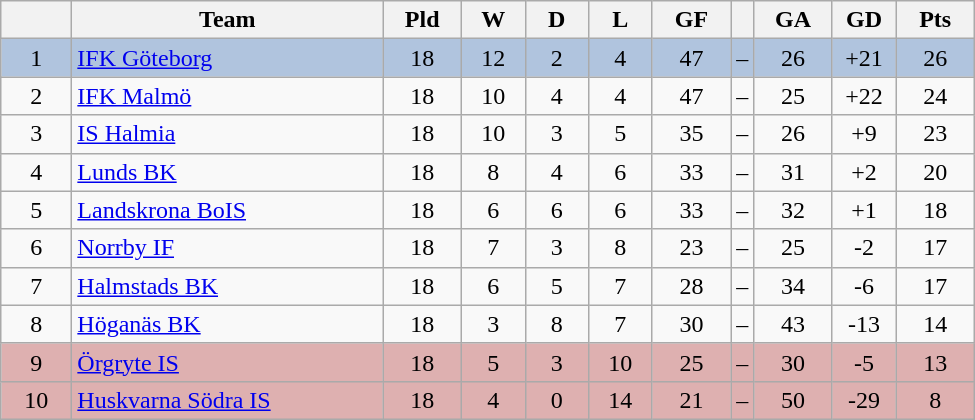<table class="wikitable" style="text-align: center;">
<tr>
<th style="width: 40px;"></th>
<th style="width: 200px;">Team</th>
<th style="width: 45px;">Pld</th>
<th style="width: 35px;">W</th>
<th style="width: 35px;">D</th>
<th style="width: 35px;">L</th>
<th style="width: 45px;">GF</th>
<th></th>
<th style="width: 45px;">GA</th>
<th style="width: 35px;">GD</th>
<th style="width: 45px;">Pts</th>
</tr>
<tr style="background: #b0c4de">
<td>1</td>
<td style="text-align: left;"><a href='#'>IFK Göteborg</a></td>
<td>18</td>
<td>12</td>
<td>2</td>
<td>4</td>
<td>47</td>
<td>–</td>
<td>26</td>
<td>+21</td>
<td>26</td>
</tr>
<tr>
<td>2</td>
<td style="text-align: left;"><a href='#'>IFK Malmö</a></td>
<td>18</td>
<td>10</td>
<td>4</td>
<td>4</td>
<td>47</td>
<td>–</td>
<td>25</td>
<td>+22</td>
<td>24</td>
</tr>
<tr>
<td>3</td>
<td style="text-align: left;"><a href='#'>IS Halmia</a></td>
<td>18</td>
<td>10</td>
<td>3</td>
<td>5</td>
<td>35</td>
<td>–</td>
<td>26</td>
<td>+9</td>
<td>23</td>
</tr>
<tr>
<td>4</td>
<td style="text-align: left;"><a href='#'>Lunds BK</a></td>
<td>18</td>
<td>8</td>
<td>4</td>
<td>6</td>
<td>33</td>
<td>–</td>
<td>31</td>
<td>+2</td>
<td>20</td>
</tr>
<tr>
<td>5</td>
<td style="text-align: left;"><a href='#'>Landskrona BoIS</a></td>
<td>18</td>
<td>6</td>
<td>6</td>
<td>6</td>
<td>33</td>
<td>–</td>
<td>32</td>
<td>+1</td>
<td>18</td>
</tr>
<tr>
<td>6</td>
<td style="text-align: left;"><a href='#'>Norrby IF</a></td>
<td>18</td>
<td>7</td>
<td>3</td>
<td>8</td>
<td>23</td>
<td>–</td>
<td>25</td>
<td>-2</td>
<td>17</td>
</tr>
<tr>
<td>7</td>
<td style="text-align: left;"><a href='#'>Halmstads BK</a></td>
<td>18</td>
<td>6</td>
<td>5</td>
<td>7</td>
<td>28</td>
<td>–</td>
<td>34</td>
<td>-6</td>
<td>17</td>
</tr>
<tr>
<td>8</td>
<td style="text-align: left;"><a href='#'>Höganäs BK</a></td>
<td>18</td>
<td>3</td>
<td>8</td>
<td>7</td>
<td>30</td>
<td>–</td>
<td>43</td>
<td>-13</td>
<td>14</td>
</tr>
<tr style="background: #deb0b0">
<td>9</td>
<td style="text-align: left;"><a href='#'>Örgryte IS</a></td>
<td>18</td>
<td>5</td>
<td>3</td>
<td>10</td>
<td>25</td>
<td>–</td>
<td>30</td>
<td>-5</td>
<td>13</td>
</tr>
<tr style="background: #deb0b0">
<td>10</td>
<td style="text-align: left;"><a href='#'>Huskvarna Södra IS</a></td>
<td>18</td>
<td>4</td>
<td>0</td>
<td>14</td>
<td>21</td>
<td>–</td>
<td>50</td>
<td>-29</td>
<td>8</td>
</tr>
</table>
